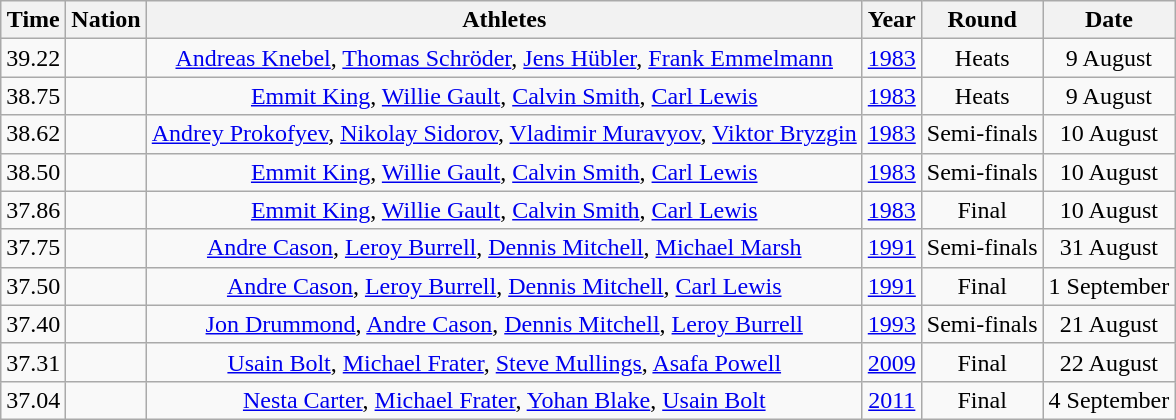<table class="wikitable sortable" style="text-align:center">
<tr>
<th>Time</th>
<th>Nation</th>
<th>Athletes</th>
<th>Year</th>
<th>Round</th>
<th>Date</th>
</tr>
<tr>
<td>39.22</td>
<td align=left></td>
<td><a href='#'>Andreas Knebel</a>, <a href='#'>Thomas Schröder</a>, <a href='#'>Jens Hübler</a>, <a href='#'>Frank Emmelmann</a></td>
<td><a href='#'>1983</a></td>
<td>Heats</td>
<td>9 August</td>
</tr>
<tr>
<td>38.75</td>
<td align=left></td>
<td><a href='#'>Emmit King</a>, <a href='#'>Willie Gault</a>, <a href='#'>Calvin Smith</a>, <a href='#'>Carl Lewis</a></td>
<td><a href='#'>1983</a></td>
<td>Heats</td>
<td>9 August</td>
</tr>
<tr>
<td>38.62</td>
<td align=left></td>
<td><a href='#'>Andrey Prokofyev</a>, <a href='#'>Nikolay Sidorov</a>, <a href='#'>Vladimir Muravyov</a>, <a href='#'>Viktor Bryzgin</a></td>
<td><a href='#'>1983</a></td>
<td>Semi-finals</td>
<td>10 August</td>
</tr>
<tr>
<td>38.50</td>
<td align=left></td>
<td><a href='#'>Emmit King</a>, <a href='#'>Willie Gault</a>, <a href='#'>Calvin Smith</a>, <a href='#'>Carl Lewis</a></td>
<td><a href='#'>1983</a></td>
<td>Semi-finals</td>
<td>10 August</td>
</tr>
<tr>
<td>37.86 <strong></strong></td>
<td align=left></td>
<td><a href='#'>Emmit King</a>, <a href='#'>Willie Gault</a>, <a href='#'>Calvin Smith</a>, <a href='#'>Carl Lewis</a></td>
<td><a href='#'>1983</a></td>
<td>Final</td>
<td>10 August</td>
</tr>
<tr>
<td>37.75</td>
<td align=left></td>
<td><a href='#'>Andre Cason</a>, <a href='#'>Leroy Burrell</a>, <a href='#'>Dennis Mitchell</a>, <a href='#'>Michael Marsh</a></td>
<td><a href='#'>1991</a></td>
<td>Semi-finals</td>
<td>31 August</td>
</tr>
<tr>
<td>37.50 <strong></strong></td>
<td align=left></td>
<td><a href='#'>Andre Cason</a>, <a href='#'>Leroy Burrell</a>, <a href='#'>Dennis Mitchell</a>, <a href='#'>Carl Lewis</a></td>
<td><a href='#'>1991</a></td>
<td>Final</td>
<td>1 September</td>
</tr>
<tr>
<td>37.40 <strong></strong></td>
<td align=left></td>
<td><a href='#'>Jon Drummond</a>, <a href='#'>Andre Cason</a>, <a href='#'>Dennis Mitchell</a>, <a href='#'>Leroy Burrell</a></td>
<td><a href='#'>1993</a></td>
<td>Semi-finals</td>
<td>21 August</td>
</tr>
<tr>
<td>37.31</td>
<td align=left></td>
<td><a href='#'>Usain Bolt</a>, <a href='#'>Michael Frater</a>, <a href='#'>Steve Mullings</a>, <a href='#'>Asafa Powell</a></td>
<td><a href='#'>2009</a></td>
<td>Final</td>
<td>22 August</td>
</tr>
<tr>
<td>37.04 <strong></strong></td>
<td align=left></td>
<td><a href='#'>Nesta Carter</a>, <a href='#'>Michael Frater</a>, <a href='#'>Yohan Blake</a>, <a href='#'>Usain Bolt</a></td>
<td><a href='#'>2011</a></td>
<td>Final</td>
<td>4 September</td>
</tr>
</table>
